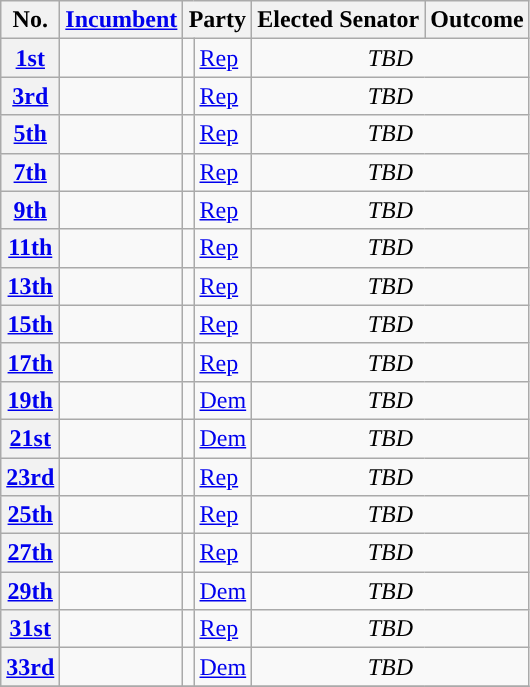<table class="wikitable sortable">
<tr>
<th>No.</th>
<th><a href='#'>Incumbent</a></th>
<th colspan="2">Party</th>
<th>Elected Senator</th>
<th colspan="2">Outcome</th>
</tr>
<tr>
<th><a href='#'>1st</a></th>
<td></td>
<td style="background:"></td>
<td><a href='#'>Rep</a></td>
<td colspan=3 style="text-align:center;"><em>TBD</em></td>
</tr>
<tr>
<th><a href='#'>3rd</a></th>
<td></td>
<td style="background:"></td>
<td><a href='#'>Rep</a></td>
<td colspan=3 style="text-align:center;"><em>TBD</em></td>
</tr>
<tr>
<th><a href='#'>5th</a></th>
<td></td>
<td style="background:"></td>
<td><a href='#'>Rep</a></td>
<td colspan=3 style="text-align:center;"><em>TBD</em></td>
</tr>
<tr>
<th><a href='#'>7th</a></th>
<td></td>
<td style="background:"></td>
<td><a href='#'>Rep</a></td>
<td colspan=3 style="text-align:center;"><em>TBD</em></td>
</tr>
<tr>
<th><a href='#'>9th</a></th>
<td></td>
<td style="background:"></td>
<td><a href='#'>Rep</a></td>
<td colspan=3 style="text-align:center;"><em>TBD</em></td>
</tr>
<tr>
<th><a href='#'>11th</a></th>
<td></td>
<td style="background:"></td>
<td><a href='#'>Rep</a></td>
<td colspan=3 style="text-align:center;"><em>TBD</em></td>
</tr>
<tr>
<th><a href='#'>13th</a></th>
<td></td>
<td style="background:"></td>
<td><a href='#'>Rep</a></td>
<td colspan=3 style="text-align:center;"><em>TBD</em></td>
</tr>
<tr>
<th><a href='#'>15th</a></th>
<td></td>
<td style="background:"></td>
<td><a href='#'>Rep</a></td>
<td colspan=3 style="text-align:center;"><em>TBD</em></td>
</tr>
<tr>
<th><a href='#'>17th</a></th>
<td></td>
<td style="background:"></td>
<td><a href='#'>Rep</a></td>
<td colspan=3 style="text-align:center;"><em>TBD</em></td>
</tr>
<tr>
<th><a href='#'>19th</a></th>
<td></td>
<td style="background:"></td>
<td><a href='#'>Dem</a></td>
<td colspan=3 style="text-align:center;"><em>TBD</em></td>
</tr>
<tr>
<th><a href='#'>21st</a></th>
<td></td>
<td style="background:"></td>
<td><a href='#'>Dem</a></td>
<td colspan=3 style="text-align:center;"><em>TBD</em></td>
</tr>
<tr>
<th><a href='#'>23rd</a></th>
<td></td>
<td style="background:"></td>
<td><a href='#'>Rep</a></td>
<td colspan=3 style="text-align:center;"><em>TBD</em></td>
</tr>
<tr>
<th><a href='#'>25th</a></th>
<td></td>
<td style="background:"></td>
<td><a href='#'>Rep</a></td>
<td colspan=3 style="text-align:center;"><em>TBD</em></td>
</tr>
<tr>
<th><a href='#'>27th</a></th>
<td></td>
<td style="background:"></td>
<td><a href='#'>Rep</a></td>
<td colspan=3 style="text-align:center;"><em>TBD</em></td>
</tr>
<tr>
<th><a href='#'>29th</a></th>
<td></td>
<td style="background:"></td>
<td><a href='#'>Dem</a></td>
<td colspan=3 style="text-align:center;"><em>TBD</em></td>
</tr>
<tr>
<th><a href='#'>31st</a></th>
<td></td>
<td style="background:"></td>
<td><a href='#'>Rep</a></td>
<td colspan=3 style="text-align:center;"><em>TBD</em></td>
</tr>
<tr>
<th><a href='#'>33rd</a></th>
<td></td>
<td style="background:"></td>
<td><a href='#'>Dem</a></td>
<td colspan=3 style="text-align:center;"><em>TBD</em></td>
</tr>
<tr>
</tr>
</table>
